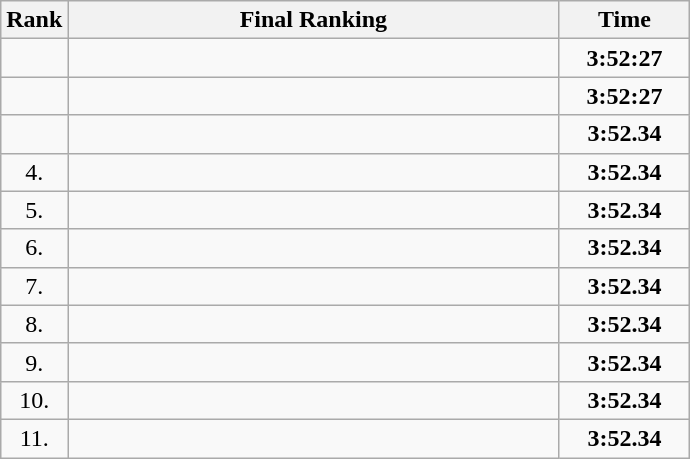<table class="wikitable">
<tr>
<th>Rank</th>
<th style="width: 20em">Final Ranking</th>
<th style="width: 5em">Time</th>
</tr>
<tr>
<td align="center"></td>
<td></td>
<td align="center"><strong>3:52:27</strong></td>
</tr>
<tr>
<td align="center"></td>
<td></td>
<td align="center"><strong>3:52:27    </strong></td>
</tr>
<tr>
<td align="center"></td>
<td></td>
<td align="center"><strong>3:52.34    </strong></td>
</tr>
<tr>
<td align="center">4.</td>
<td></td>
<td align="center"><strong>3:52.34    </strong></td>
</tr>
<tr>
<td align="center">5.</td>
<td></td>
<td align="center"><strong>3:52.34    </strong></td>
</tr>
<tr>
<td align="center">6.</td>
<td></td>
<td align="center"><strong>3:52.34    </strong></td>
</tr>
<tr>
<td align="center">7.</td>
<td></td>
<td align="center"><strong>3:52.34    </strong></td>
</tr>
<tr>
<td align="center">8.</td>
<td></td>
<td align="center"><strong>3:52.34    </strong></td>
</tr>
<tr>
<td align="center">9.</td>
<td></td>
<td align="center"><strong>3:52.34    </strong></td>
</tr>
<tr>
<td align="center">10.</td>
<td></td>
<td align="center"><strong>3:52.34    </strong></td>
</tr>
<tr>
<td align="center">11.</td>
<td></td>
<td align="center"><strong>3:52.34    </strong></td>
</tr>
</table>
